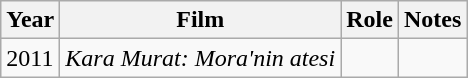<table class="wikitable sortable">
<tr>
<th>Year</th>
<th>Film</th>
<th>Role</th>
<th class="unsortable">Notes</th>
</tr>
<tr>
<td>2011</td>
<td><em>Kara Murat: Mora'nin atesi</em></td>
<td></td>
<td></td>
</tr>
</table>
